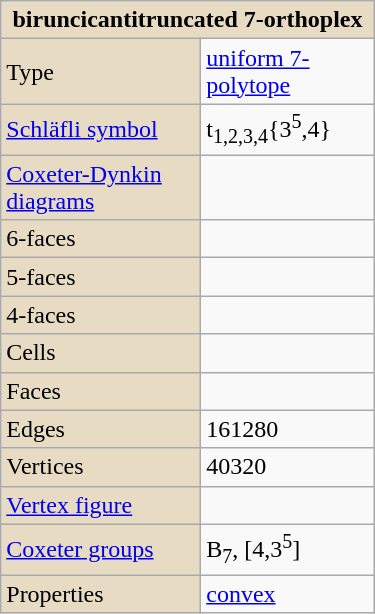<table class="wikitable"  style="margin-left:10px; float:right; width:250px;">
<tr>
<th style="background:#e7dcc3;" colspan="2">biruncicantitruncated 7-orthoplex</th>
</tr>
<tr>
<td style="background:#e7dcc3;">Type</td>
<td><a href='#'>uniform 7-polytope</a></td>
</tr>
<tr>
<td style="background:#e7dcc3;"><a href='#'>Schläfli symbol</a></td>
<td>t<sub>1,2,3,4</sub>{3<sup>5</sup>,4}</td>
</tr>
<tr>
<td style="background:#e7dcc3;"><a href='#'>Coxeter-Dynkin diagrams</a></td>
<td></td>
</tr>
<tr>
<td style="background:#e7dcc3;">6-faces</td>
<td></td>
</tr>
<tr>
<td style="background:#e7dcc3;">5-faces</td>
<td></td>
</tr>
<tr>
<td style="background:#e7dcc3;">4-faces</td>
<td></td>
</tr>
<tr>
<td style="background:#e7dcc3;">Cells</td>
<td></td>
</tr>
<tr>
<td style="background:#e7dcc3;">Faces</td>
<td></td>
</tr>
<tr>
<td style="background:#e7dcc3;">Edges</td>
<td>161280</td>
</tr>
<tr>
<td style="background:#e7dcc3;">Vertices</td>
<td>40320</td>
</tr>
<tr>
<td style="background:#e7dcc3;"><a href='#'>Vertex figure</a></td>
<td></td>
</tr>
<tr>
<td style="background:#e7dcc3;"><a href='#'>Coxeter groups</a></td>
<td>B<sub>7</sub>, [4,3<sup>5</sup>]</td>
</tr>
<tr>
<td style="background:#e7dcc3;">Properties</td>
<td><a href='#'>convex</a></td>
</tr>
</table>
